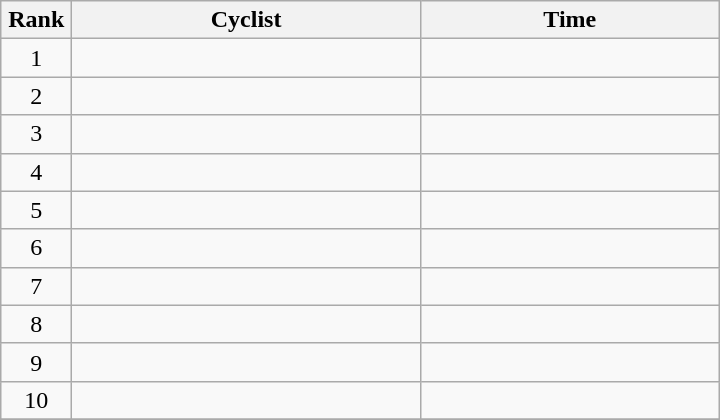<table class="wikitable" style="width:30em;margin-bottom:0;">
<tr>
<th>Rank</th>
<th>Cyclist</th>
<th>Time</th>
</tr>
<tr>
<td style="width:40px; text-align:center;">1</td>
<td style="width:225px;"></td>
<td align="right"></td>
</tr>
<tr>
<td style="text-align:center;">2</td>
<td></td>
<td align="right"></td>
</tr>
<tr>
<td style="text-align:center;">3</td>
<td></td>
<td align="right"></td>
</tr>
<tr>
<td style="text-align:center;">4</td>
<td></td>
<td align="right"></td>
</tr>
<tr>
<td style="text-align:center;">5</td>
<td></td>
<td align="right"></td>
</tr>
<tr>
<td style="text-align:center;">6</td>
<td></td>
<td align="right"></td>
</tr>
<tr>
<td style="text-align:center;">7</td>
<td></td>
<td align="right"></td>
</tr>
<tr>
<td style="text-align:center;">8</td>
<td></td>
<td align="right"></td>
</tr>
<tr>
<td style="text-align:center;">9</td>
<td></td>
<td align="right"></td>
</tr>
<tr>
<td style="text-align:center;">10</td>
<td></td>
<td align="right"></td>
</tr>
<tr>
</tr>
</table>
